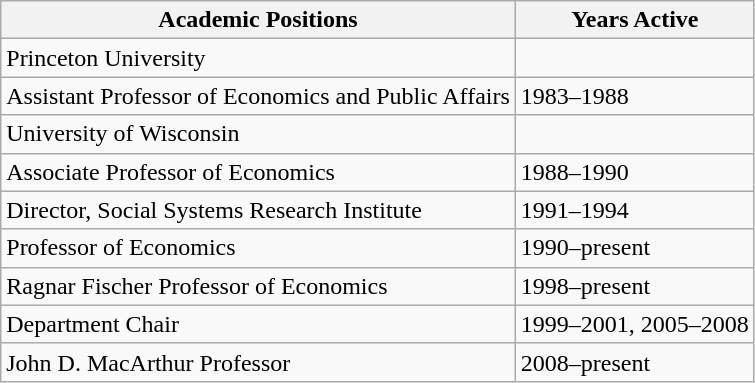<table class="wikitable">
<tr>
<th>Academic Positions</th>
<th>Years Active</th>
</tr>
<tr>
<td>Princeton University</td>
<td></td>
</tr>
<tr>
<td>Assistant Professor of Economics and Public Affairs</td>
<td>1983–1988</td>
</tr>
<tr>
<td>University of Wisconsin</td>
<td></td>
</tr>
<tr>
<td>Associate Professor of Economics</td>
<td>1988–1990</td>
</tr>
<tr>
<td>Director, Social Systems Research Institute</td>
<td>1991–1994</td>
</tr>
<tr>
<td>Professor of Economics</td>
<td>1990–present</td>
</tr>
<tr>
<td>Ragnar Fischer Professor of Economics</td>
<td>1998–present</td>
</tr>
<tr>
<td>Department Chair</td>
<td>1999–2001, 2005–2008</td>
</tr>
<tr>
<td>John D. MacArthur Professor</td>
<td>2008–present</td>
</tr>
</table>
